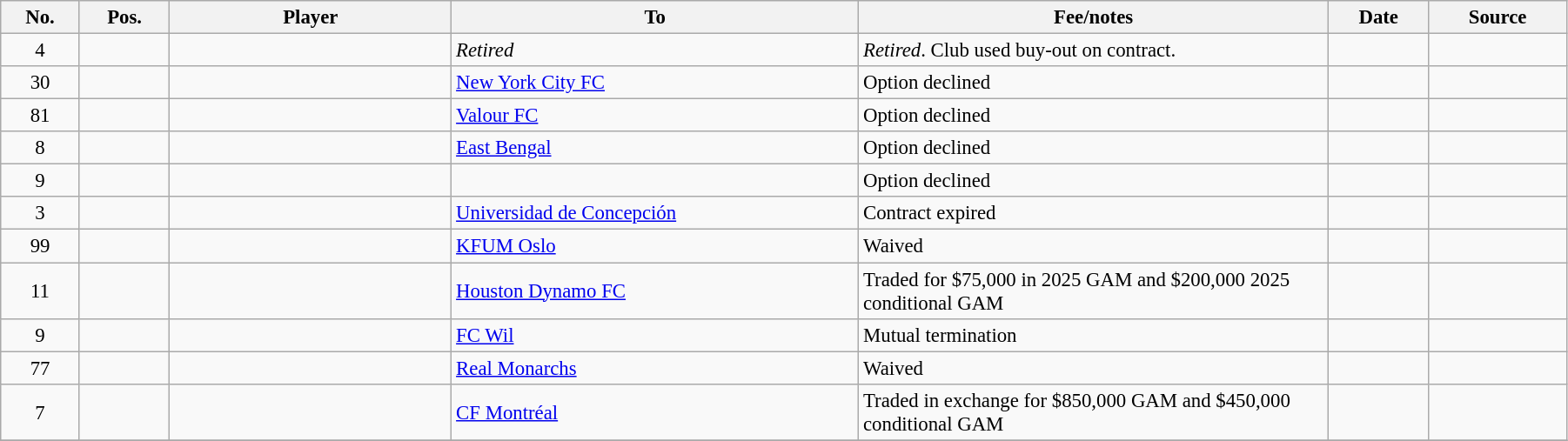<table class="wikitable sortable" style=" font-size:95%; width:95%; text-align:left;">
<tr>
<th>No.</th>
<th>Pos.</th>
<th scope="col" style="width: 18%;">Player</th>
<th scope="col" style="width: 26%;">To</th>
<th scope="col" style="width: 30%;">Fee/notes</th>
<th>Date</th>
<th>Source</th>
</tr>
<tr>
<td align=center>4</td>
<td align=center></td>
<td></td>
<td><em>Retired</em></td>
<td><em>Retired</em>. Club used buy-out on contract.</td>
<td></td>
<td></td>
</tr>
<tr>
<td align=center>30</td>
<td align=center></td>
<td></td>
<td> <a href='#'>New York City FC</a></td>
<td>Option declined</td>
<td></td>
<td></td>
</tr>
<tr>
<td align=center>81</td>
<td align=center></td>
<td></td>
<td> <a href='#'>Valour FC</a></td>
<td>Option declined</td>
<td></td>
<td></td>
</tr>
<tr>
<td align=center>8</td>
<td align=center></td>
<td></td>
<td> <a href='#'>East Bengal</a></td>
<td>Option declined</td>
<td></td>
<td></td>
</tr>
<tr>
<td align=center>9</td>
<td align=center></td>
<td></td>
<td></td>
<td>Option declined</td>
<td></td>
<td></td>
</tr>
<tr>
<td align=center>3</td>
<td align=center></td>
<td></td>
<td> <a href='#'>Universidad de Concepción</a></td>
<td>Contract expired</td>
<td></td>
<td></td>
</tr>
<tr>
<td align=center>99</td>
<td align=center></td>
<td></td>
<td> <a href='#'>KFUM Oslo</a></td>
<td>Waived</td>
<td></td>
<td></td>
</tr>
<tr>
<td align=center>11</td>
<td align=center></td>
<td></td>
<td> <a href='#'>Houston Dynamo FC</a></td>
<td>Traded for $75,000 in 2025 GAM and $200,000 2025 conditional GAM</td>
<td></td>
<td></td>
</tr>
<tr>
<td align=center>9</td>
<td align=center></td>
<td></td>
<td> <a href='#'>FC Wil</a></td>
<td>Mutual termination</td>
<td></td>
<td></td>
</tr>
<tr>
<td align=center>77</td>
<td align=center></td>
<td></td>
<td> <a href='#'>Real Monarchs</a></td>
<td>Waived</td>
<td></td>
<td></td>
</tr>
<tr>
<td align=center>7</td>
<td align=center></td>
<td></td>
<td> <a href='#'>CF Montréal</a></td>
<td>Traded in exchange for $850,000 GAM and $450,000 conditional GAM</td>
<td></td>
<td></td>
</tr>
<tr>
</tr>
</table>
